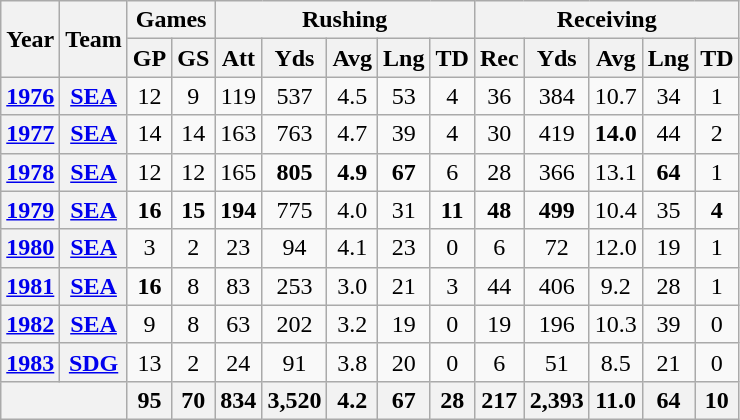<table class="wikitable" style="text-align:center;">
<tr>
<th rowspan="2">Year</th>
<th rowspan="2">Team</th>
<th colspan="2">Games</th>
<th colspan="5">Rushing</th>
<th colspan="5">Receiving</th>
</tr>
<tr>
<th>GP</th>
<th>GS</th>
<th>Att</th>
<th>Yds</th>
<th>Avg</th>
<th>Lng</th>
<th>TD</th>
<th>Rec</th>
<th>Yds</th>
<th>Avg</th>
<th>Lng</th>
<th>TD</th>
</tr>
<tr>
<th><a href='#'>1976</a></th>
<th><a href='#'>SEA</a></th>
<td>12</td>
<td>9</td>
<td>119</td>
<td>537</td>
<td>4.5</td>
<td>53</td>
<td>4</td>
<td>36</td>
<td>384</td>
<td>10.7</td>
<td>34</td>
<td>1</td>
</tr>
<tr>
<th><a href='#'>1977</a></th>
<th><a href='#'>SEA</a></th>
<td>14</td>
<td>14</td>
<td>163</td>
<td>763</td>
<td>4.7</td>
<td>39</td>
<td>4</td>
<td>30</td>
<td>419</td>
<td><strong>14.0</strong></td>
<td>44</td>
<td>2</td>
</tr>
<tr>
<th><a href='#'>1978</a></th>
<th><a href='#'>SEA</a></th>
<td>12</td>
<td>12</td>
<td>165</td>
<td><strong>805</strong></td>
<td><strong>4.9</strong></td>
<td><strong>67</strong></td>
<td>6</td>
<td>28</td>
<td>366</td>
<td>13.1</td>
<td><strong>64</strong></td>
<td>1</td>
</tr>
<tr>
<th><a href='#'>1979</a></th>
<th><a href='#'>SEA</a></th>
<td><strong>16</strong></td>
<td><strong>15</strong></td>
<td><strong>194</strong></td>
<td>775</td>
<td>4.0</td>
<td>31</td>
<td><strong>11</strong></td>
<td><strong>48</strong></td>
<td><strong>499</strong></td>
<td>10.4</td>
<td>35</td>
<td><strong>4</strong></td>
</tr>
<tr>
<th><a href='#'>1980</a></th>
<th><a href='#'>SEA</a></th>
<td>3</td>
<td>2</td>
<td>23</td>
<td>94</td>
<td>4.1</td>
<td>23</td>
<td>0</td>
<td>6</td>
<td>72</td>
<td>12.0</td>
<td>19</td>
<td>1</td>
</tr>
<tr>
<th><a href='#'>1981</a></th>
<th><a href='#'>SEA</a></th>
<td><strong>16</strong></td>
<td>8</td>
<td>83</td>
<td>253</td>
<td>3.0</td>
<td>21</td>
<td>3</td>
<td>44</td>
<td>406</td>
<td>9.2</td>
<td>28</td>
<td>1</td>
</tr>
<tr>
<th><a href='#'>1982</a></th>
<th><a href='#'>SEA</a></th>
<td>9</td>
<td>8</td>
<td>63</td>
<td>202</td>
<td>3.2</td>
<td>19</td>
<td>0</td>
<td>19</td>
<td>196</td>
<td>10.3</td>
<td>39</td>
<td>0</td>
</tr>
<tr>
<th><a href='#'>1983</a></th>
<th><a href='#'>SDG</a></th>
<td>13</td>
<td>2</td>
<td>24</td>
<td>91</td>
<td>3.8</td>
<td>20</td>
<td>0</td>
<td>6</td>
<td>51</td>
<td>8.5</td>
<td>21</td>
<td>0</td>
</tr>
<tr>
<th colspan="2"></th>
<th>95</th>
<th>70</th>
<th>834</th>
<th>3,520</th>
<th>4.2</th>
<th>67</th>
<th>28</th>
<th>217</th>
<th>2,393</th>
<th>11.0</th>
<th>64</th>
<th>10</th>
</tr>
</table>
